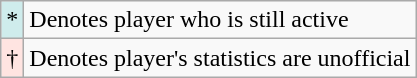<table class="wikitable">
<tr>
<td style="text-align:center; background:#cfecec;">*</td>
<td>Denotes player who is still active</td>
</tr>
<tr>
<td style="text-align:center; background:#FFE4E1;">†</td>
<td>Denotes player's statistics are unofficial</td>
</tr>
</table>
